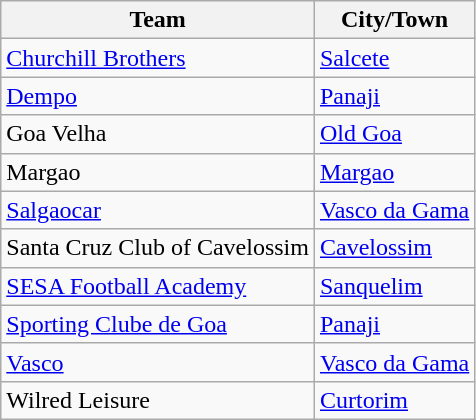<table class="wikitable sortable">
<tr>
<th>Team</th>
<th>City/Town</th>
</tr>
<tr>
<td><a href='#'>Churchill Brothers</a></td>
<td><a href='#'>Salcete</a></td>
</tr>
<tr>
<td><a href='#'>Dempo</a></td>
<td><a href='#'>Panaji</a></td>
</tr>
<tr>
<td>Goa Velha</td>
<td><a href='#'>Old Goa</a></td>
</tr>
<tr>
<td>Margao</td>
<td><a href='#'>Margao</a></td>
</tr>
<tr>
<td><a href='#'>Salgaocar</a></td>
<td><a href='#'>Vasco da Gama</a></td>
</tr>
<tr>
<td>Santa Cruz Club of Cavelossim</td>
<td><a href='#'>Cavelossim</a></td>
</tr>
<tr>
<td><a href='#'>SESA Football Academy</a></td>
<td><a href='#'>Sanquelim</a></td>
</tr>
<tr>
<td><a href='#'>Sporting Clube de Goa</a></td>
<td><a href='#'>Panaji</a></td>
</tr>
<tr>
<td><a href='#'>Vasco</a></td>
<td><a href='#'>Vasco da Gama</a></td>
</tr>
<tr>
<td>Wilred Leisure</td>
<td><a href='#'>Curtorim</a></td>
</tr>
</table>
